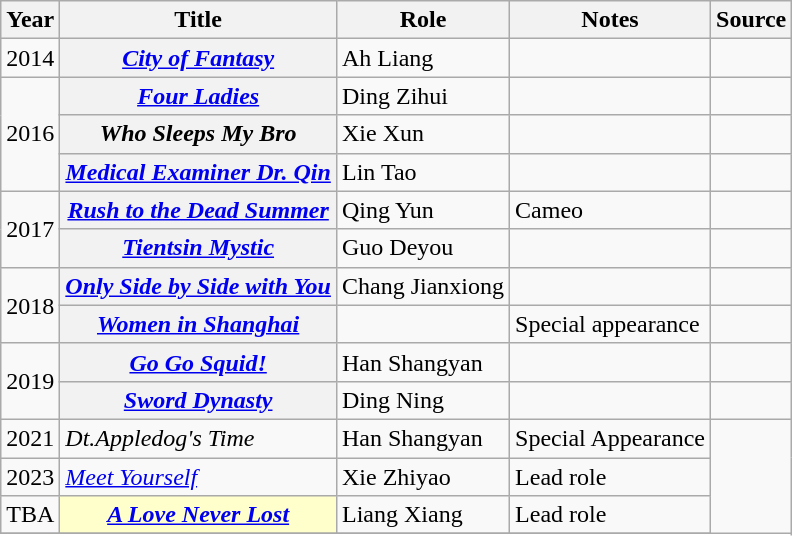<table class="wikitable plainrowheaders sortable">
<tr>
<th scope="col">Year</th>
<th scope="col">Title</th>
<th scope="col">Role</th>
<th scope="col" class="unsortable">Notes</th>
<th scope="col" class="unsortable">Source</th>
</tr>
<tr>
<td>2014</td>
<th scope="row"><em><a href='#'>City of Fantasy</a></em></th>
<td>Ah Liang</td>
<td></td>
<td></td>
</tr>
<tr>
<td rowspan=3>2016</td>
<th scope="row"><em><a href='#'>Four Ladies</a></em></th>
<td>Ding Zihui</td>
<td></td>
<td></td>
</tr>
<tr>
<th scope="row"><em>Who Sleeps My Bro</em></th>
<td>Xie Xun</td>
<td></td>
<td></td>
</tr>
<tr>
<th scope="row"><em><a href='#'>Medical Examiner Dr. Qin</a></em></th>
<td>Lin Tao</td>
<td></td>
<td></td>
</tr>
<tr>
<td rowspan=2>2017</td>
<th scope="row"><em><a href='#'>Rush to the Dead Summer</a></em></th>
<td>Qing Yun</td>
<td>Cameo</td>
<td></td>
</tr>
<tr>
<th scope="row"><em><a href='#'>Tientsin Mystic</a></em></th>
<td>Guo Deyou</td>
<td></td>
<td></td>
</tr>
<tr>
<td rowspan=2>2018</td>
<th scope="row"><em><a href='#'>Only Side by Side with You</a></em></th>
<td>Chang Jianxiong</td>
<td></td>
<td></td>
</tr>
<tr>
<th scope="row"><em><a href='#'>Women in Shanghai</a></em></th>
<td Chen Xiaowei></td>
<td>Special appearance</td>
<td></td>
</tr>
<tr>
<td rowspan=2>2019</td>
<th scope="row"><em><a href='#'>Go Go Squid!</a></em></th>
<td>Han Shangyan</td>
<td></td>
<td></td>
</tr>
<tr>
<th scope="row"><em><a href='#'>Sword Dynasty</a></em></th>
<td>Ding Ning</td>
<td></td>
<td></td>
</tr>
<tr>
<td>2021</td>
<td><em>Dt.Appledog's Time</em></td>
<td>Han Shangyan</td>
<td>Special Appearance</td>
</tr>
<tr>
<td>2023</td>
<td><em><a href='#'>Meet Yourself</a></em></td>
<td>Xie Zhiyao</td>
<td>Lead role</td>
</tr>
<tr>
<td rowspan=1>TBA</td>
<th scope="row" style="background:#FFFFCC;"><em><a href='#'>A Love Never Lost</a></em> </th>
<td>Liang Xiang</td>
<td>Lead role</td>
</tr>
<tr>
</tr>
</table>
